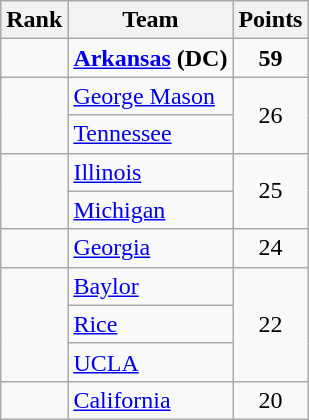<table class="wikitable sortable" style="text-align:center">
<tr>
<th>Rank</th>
<th>Team</th>
<th>Points</th>
</tr>
<tr>
<td></td>
<td align="left"><strong><a href='#'>Arkansas</a></strong> <strong>(DC)</strong></td>
<td><strong>59</strong></td>
</tr>
<tr>
<td rowspan=2></td>
<td align="left"><a href='#'>George Mason</a></td>
<td rowspan=2>26</td>
</tr>
<tr>
<td align="left"><a href='#'>Tennessee</a></td>
</tr>
<tr>
<td rowspan=2></td>
<td align="left"><a href='#'>Illinois</a></td>
<td rowspan=2>25</td>
</tr>
<tr>
<td align="left"><a href='#'>Michigan</a></td>
</tr>
<tr>
<td></td>
<td align="left"><a href='#'>Georgia</a></td>
<td>24</td>
</tr>
<tr>
<td rowspan=3></td>
<td align="left"><a href='#'>Baylor</a></td>
<td rowspan=3>22</td>
</tr>
<tr>
<td align="left"><a href='#'>Rice</a></td>
</tr>
<tr>
<td align="left"><a href='#'>UCLA</a></td>
</tr>
<tr>
<td></td>
<td align="left"><a href='#'>California</a></td>
<td>20</td>
</tr>
</table>
